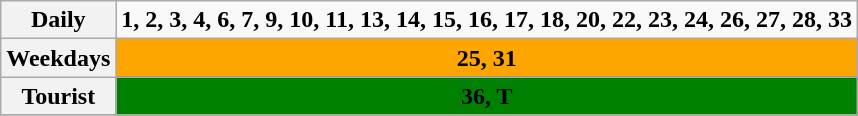<table class="wikitable" style="text-align:center;">
<tr>
<th>Daily</th>
<td><strong>1, 2, 3, 4, 6, 7, 9, 10, 11, 13, 14, 15, 16, 17, 18, 20, 22, 23, 24, 26, 27, 28, 33</strong></td>
</tr>
<tr>
<th>Weekdays</th>
<td bgcolor="orange"><strong>25, 31</strong></td>
</tr>
<tr>
<th Tourist>Tourist</th>
<td bgcolor=green><strong>36, T</strong></td>
</tr>
<tr>
</tr>
</table>
